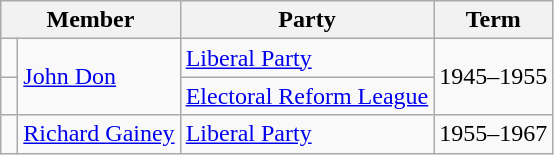<table class="wikitable">
<tr>
<th colspan="2">Member</th>
<th>Party</th>
<th>Term</th>
</tr>
<tr>
<td> </td>
<td rowspan=2><a href='#'>John Don</a></td>
<td><a href='#'>Liberal Party</a></td>
<td rowspan=2>1945–1955</td>
</tr>
<tr>
<td> </td>
<td><a href='#'>Electoral Reform League</a></td>
</tr>
<tr>
<td> </td>
<td><a href='#'>Richard Gainey</a></td>
<td><a href='#'>Liberal Party</a></td>
<td>1955–1967</td>
</tr>
</table>
